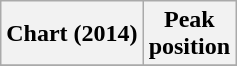<table class="wikitable plainrowheaders" style="text-align:center">
<tr>
<th scope="col">Chart (2014)</th>
<th scope="col">Peak<br>position</th>
</tr>
<tr>
</tr>
</table>
